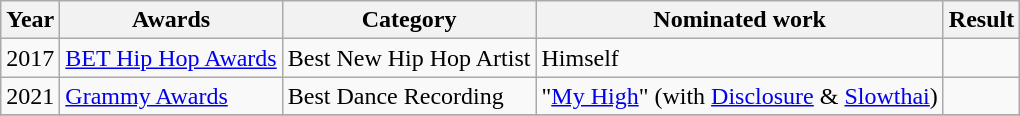<table class="wikitable">
<tr>
<th scope="col">Year</th>
<th scope="col">Awards</th>
<th>Category</th>
<th scope="col">Nominated work</th>
<th scope="col">Result</th>
</tr>
<tr>
<td>2017</td>
<td><a href='#'>BET Hip Hop Awards</a></td>
<td>Best New Hip Hop Artist</td>
<td>Himself</td>
<td></td>
</tr>
<tr>
<td>2021</td>
<td><a href='#'>Grammy Awards</a></td>
<td>Best Dance Recording</td>
<td>"<a href='#'>My High</a>" (with <a href='#'>Disclosure</a> & <a href='#'>Slowthai</a>)</td>
<td></td>
</tr>
<tr>
</tr>
</table>
